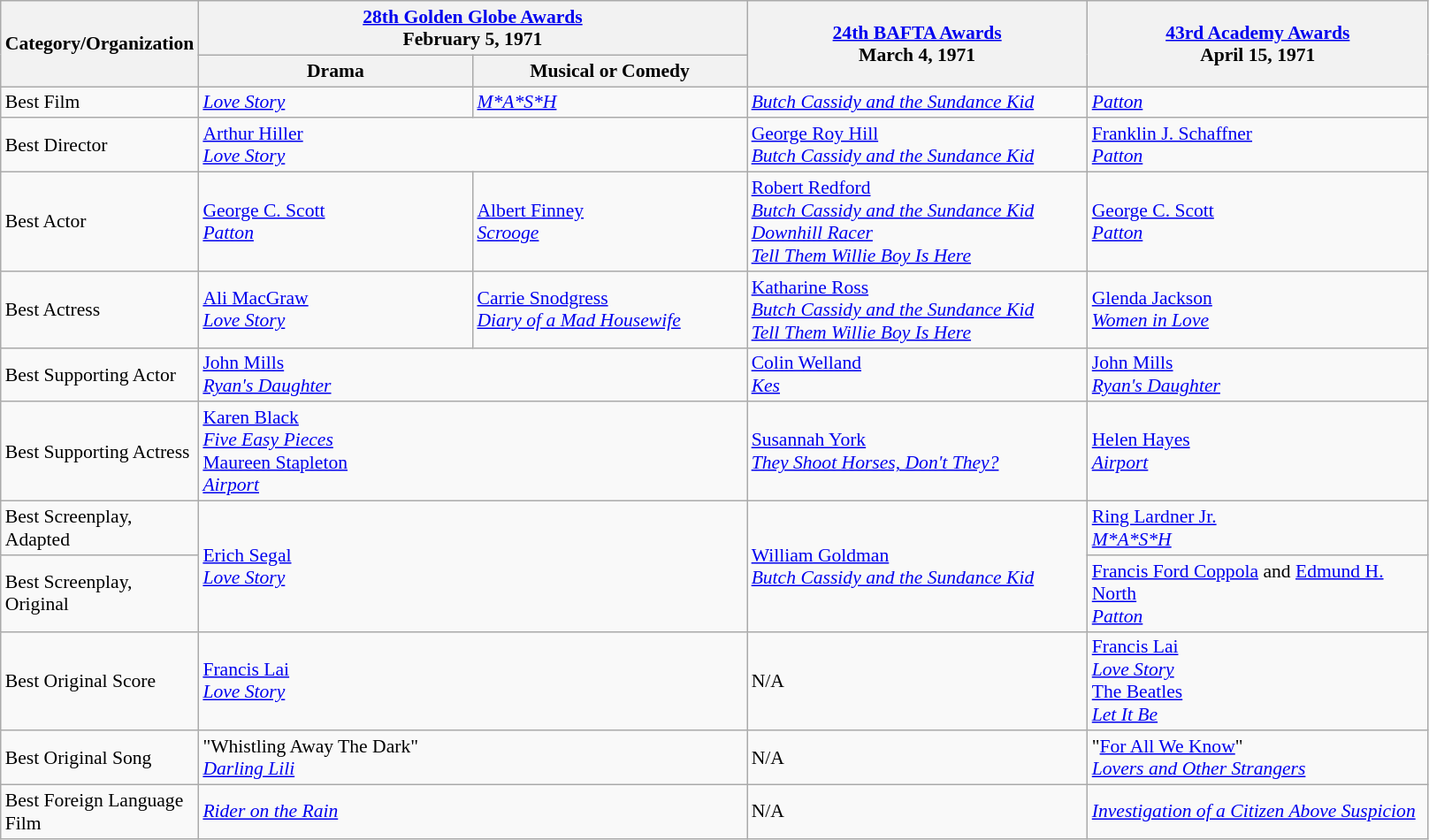<table class="wikitable" style="font-size: 90%;">
<tr>
<th rowspan="2" style="width:20px;">Category/Organization</th>
<th colspan="2" style="width:250px;"><a href='#'>28th Golden Globe Awards</a><br>February 5, 1971</th>
<th rowspan="2" style="width:250px;"><a href='#'>24th BAFTA Awards</a><br>March 4, 1971</th>
<th rowspan="2" style="width:250px;"><a href='#'>43rd Academy Awards</a><br>April 15, 1971</th>
</tr>
<tr>
<th width=200>Drama</th>
<th style="width:200px;">Musical or Comedy</th>
</tr>
<tr>
<td>Best Film</td>
<td><em><a href='#'>Love Story</a></em></td>
<td><em><a href='#'>M*A*S*H</a></em></td>
<td><em><a href='#'>Butch Cassidy and the Sundance Kid</a></em></td>
<td><em><a href='#'>Patton</a></em></td>
</tr>
<tr>
<td>Best Director</td>
<td colspan="2"><a href='#'>Arthur Hiller</a><br><em><a href='#'>Love Story</a></em></td>
<td><a href='#'>George Roy Hill</a><br><em><a href='#'>Butch Cassidy and the Sundance Kid</a></em></td>
<td><a href='#'>Franklin J. Schaffner</a><br><em><a href='#'>Patton</a></em></td>
</tr>
<tr>
<td>Best Actor</td>
<td><a href='#'>George C. Scott</a><br><em><a href='#'>Patton</a></em></td>
<td><a href='#'>Albert Finney</a><br><em><a href='#'>Scrooge</a></em></td>
<td><a href='#'>Robert Redford</a><br><em><a href='#'>Butch Cassidy and the Sundance Kid</a></em><br><em><a href='#'>Downhill Racer</a></em><br><em><a href='#'>Tell Them Willie Boy Is Here</a></em></td>
<td><a href='#'>George C. Scott</a><br><em><a href='#'>Patton</a></em></td>
</tr>
<tr>
<td>Best Actress</td>
<td><a href='#'>Ali MacGraw</a><br><em><a href='#'>Love Story</a></em></td>
<td><a href='#'>Carrie Snodgress</a><br><em><a href='#'>Diary of a Mad Housewife</a></em></td>
<td><a href='#'>Katharine Ross</a><br><em><a href='#'>Butch Cassidy and the Sundance Kid</a></em><br><em><a href='#'>Tell Them Willie Boy Is Here</a></em></td>
<td><a href='#'>Glenda Jackson</a><br><em><a href='#'>Women in Love</a></em></td>
</tr>
<tr>
<td>Best Supporting Actor</td>
<td colspan="2"><a href='#'>John Mills</a><br><em><a href='#'>Ryan's Daughter</a></em></td>
<td><a href='#'>Colin Welland</a><br><em><a href='#'>Kes</a></em></td>
<td><a href='#'>John Mills</a><br><em><a href='#'>Ryan's Daughter</a></em></td>
</tr>
<tr>
<td>Best Supporting Actress</td>
<td colspan="2"><a href='#'>Karen Black</a><br><em><a href='#'>Five Easy Pieces</a></em><br><a href='#'>Maureen Stapleton</a><br><em><a href='#'>Airport</a></em></td>
<td><a href='#'>Susannah York</a><br><em><a href='#'>They Shoot Horses, Don't They?</a></em></td>
<td><a href='#'>Helen Hayes</a><br><em><a href='#'>Airport</a></em></td>
</tr>
<tr>
<td>Best Screenplay, Adapted</td>
<td colspan="2" rowspan="2"><a href='#'>Erich Segal</a><br><em><a href='#'>Love Story</a></em></td>
<td rowspan="2"><a href='#'>William Goldman</a><br><em><a href='#'>Butch Cassidy and the Sundance Kid</a></em></td>
<td><a href='#'>Ring Lardner Jr.</a><br><em><a href='#'>M*A*S*H</a></em></td>
</tr>
<tr>
<td>Best Screenplay, Original</td>
<td><a href='#'>Francis Ford Coppola</a> and <a href='#'>Edmund H. North</a><br><em><a href='#'>Patton</a></em></td>
</tr>
<tr>
<td>Best Original Score</td>
<td colspan="2"><a href='#'>Francis Lai</a><br><em><a href='#'>Love Story</a></em></td>
<td>N/A</td>
<td><a href='#'>Francis Lai</a><br><em><a href='#'>Love Story</a></em><br><a href='#'>The Beatles</a><br><em><a href='#'>Let It Be</a></em></td>
</tr>
<tr>
<td>Best Original Song</td>
<td colspan="2">"Whistling Away The Dark"<br><em><a href='#'>Darling Lili</a></em></td>
<td>N/A</td>
<td>"<a href='#'>For All We Know</a>"<br><em><a href='#'>Lovers and Other Strangers</a></em></td>
</tr>
<tr>
<td>Best Foreign Language Film</td>
<td colspan="2"><em><a href='#'>Rider on the Rain</a></em></td>
<td>N/A</td>
<td><em><a href='#'>Investigation of a Citizen Above Suspicion</a></em></td>
</tr>
</table>
